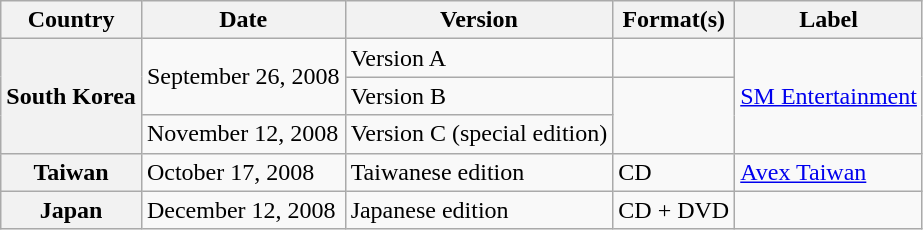<table class="wikitable plainrowheaders">
<tr>
<th>Country</th>
<th>Date</th>
<th>Version</th>
<th>Format(s)</th>
<th>Label</th>
</tr>
<tr>
<th rowspan="3" scope="row">South Korea</th>
<td rowspan="2">September 26, 2008</td>
<td>Version A</td>
<td></td>
<td rowspan="3"><a href='#'>SM Entertainment</a></td>
</tr>
<tr>
<td>Version B</td>
<td rowspan="2"></td>
</tr>
<tr>
<td>November 12, 2008</td>
<td>Version C (special edition)</td>
</tr>
<tr>
<th scope="row">Taiwan</th>
<td>October 17, 2008</td>
<td>Taiwanese edition</td>
<td>CD</td>
<td><a href='#'>Avex Taiwan</a></td>
</tr>
<tr>
<th scope="row">Japan</th>
<td>December 12, 2008</td>
<td>Japanese edition</td>
<td>CD + DVD</td>
<td></td>
</tr>
</table>
